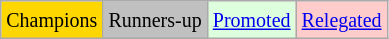<table class="wikitable">
<tr>
<td bgcolor=gold><small>Champions</small></td>
<td bgcolor=silver><small>Runners-up</small></td>
<td bgcolor="#DDFFDD"><small><a href='#'>Promoted</a></small></td>
<td bgcolor= "#FFCCCC"><small><a href='#'>Relegated</a></small></td>
</tr>
</table>
